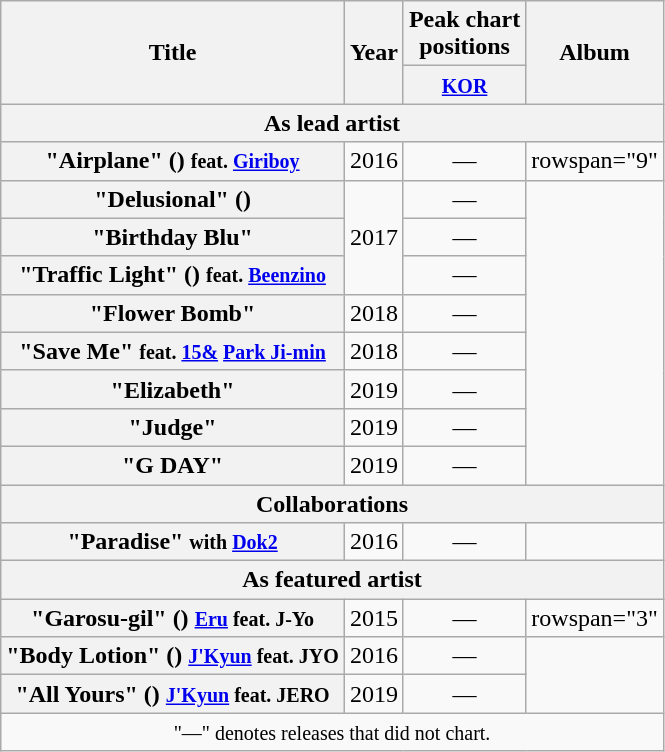<table class="wikitable plainrowheaders" style="text-align:center;">
<tr>
<th scope="col" rowspan="2">Title</th>
<th scope="col" rowspan="2">Year</th>
<th scope="col" colspan="1">Peak chart <br> positions</th>
<th scope="col" rowspan="2">Album</th>
</tr>
<tr>
<th><small><a href='#'>KOR</a></small><br></th>
</tr>
<tr>
<th scope="col" colspan="4">As lead artist</th>
</tr>
<tr>
<th scope="row">"Airplane" () <small>feat. <a href='#'>Giriboy</a></small></th>
<td>2016</td>
<td>—</td>
<td>rowspan="9" </td>
</tr>
<tr>
<th scope="row">"Delusional" ()</th>
<td rowspan="3">2017</td>
<td>—</td>
</tr>
<tr>
<th scope="row">"Birthday Blu"</th>
<td>—</td>
</tr>
<tr>
<th scope="row">"Traffic Light" () <small>feat. <a href='#'>Beenzino</a></small></th>
<td>—</td>
</tr>
<tr>
<th scope="row">"Flower Bomb"</th>
<td>2018</td>
<td>—</td>
</tr>
<tr>
<th scope="row">"Save Me" <small>feat. <a href='#'>15&</a> <a href='#'>Park Ji-min</a></small></th>
<td>2018</td>
<td>—</td>
</tr>
<tr>
<th scope="row">"Elizabeth"</th>
<td>2019</td>
<td>—</td>
</tr>
<tr>
<th scope="row">"Judge"</th>
<td>2019</td>
<td>—</td>
</tr>
<tr>
<th scope="row">"G DAY"</th>
<td>2019</td>
<td>—</td>
</tr>
<tr>
<th scope="col" colspan="4">Collaborations</th>
</tr>
<tr>
<th scope="row">"Paradise" <small>with <a href='#'>Dok2</a></small></th>
<td>2016</td>
<td>—</td>
<td></td>
</tr>
<tr>
<th scope="col" colspan="4">As featured artist</th>
</tr>
<tr>
<th scope="row">"Garosu-gil" () <small><a href='#'>Eru</a> feat. J-Yo</small></th>
<td>2015</td>
<td>—</td>
<td>rowspan="3" </td>
</tr>
<tr>
<th scope="row">"Body Lotion" () <small><a href='#'>J'Kyun</a> feat. JYO</small></th>
<td>2016</td>
<td>—</td>
</tr>
<tr>
<th scope="row">"All Yours" () <small><a href='#'>J'Kyun</a> feat. JERO</small></th>
<td>2019</td>
<td>—</td>
</tr>
<tr>
<td colspan="4" align="center"><small>"—" denotes releases that did not chart.</small></td>
</tr>
</table>
